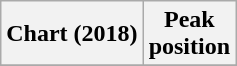<table class="wikitable sortable plainrowheaders">
<tr>
<th>Chart (2018)</th>
<th>Peak<br>position</th>
</tr>
<tr>
</tr>
</table>
